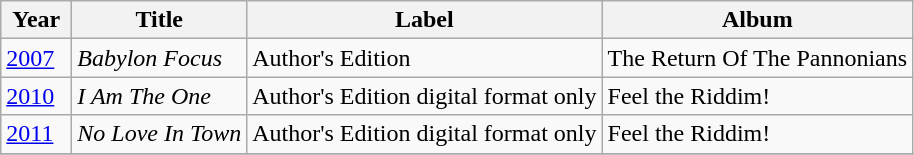<table class="wikitable">
<tr>
<th align="left" valign="top" width="40">Year</th>
<th align="left" valign="top">Title</th>
<th align="left" valign="top">Label</th>
<th align="left" valign="top">Album</th>
</tr>
<tr>
<td><a href='#'>2007</a></td>
<td><em>Babylon Focus</em></td>
<td>Author's Edition</td>
<td>The Return Of The Pannonians</td>
</tr>
<tr>
<td><a href='#'>2010</a></td>
<td><em>I Am The One</em></td>
<td>Author's Edition digital format only</td>
<td>Feel the Riddim!</td>
</tr>
<tr>
<td><a href='#'>2011</a></td>
<td><em>No Love In Town</em></td>
<td>Author's Edition digital format only</td>
<td>Feel the Riddim!</td>
</tr>
<tr>
</tr>
</table>
